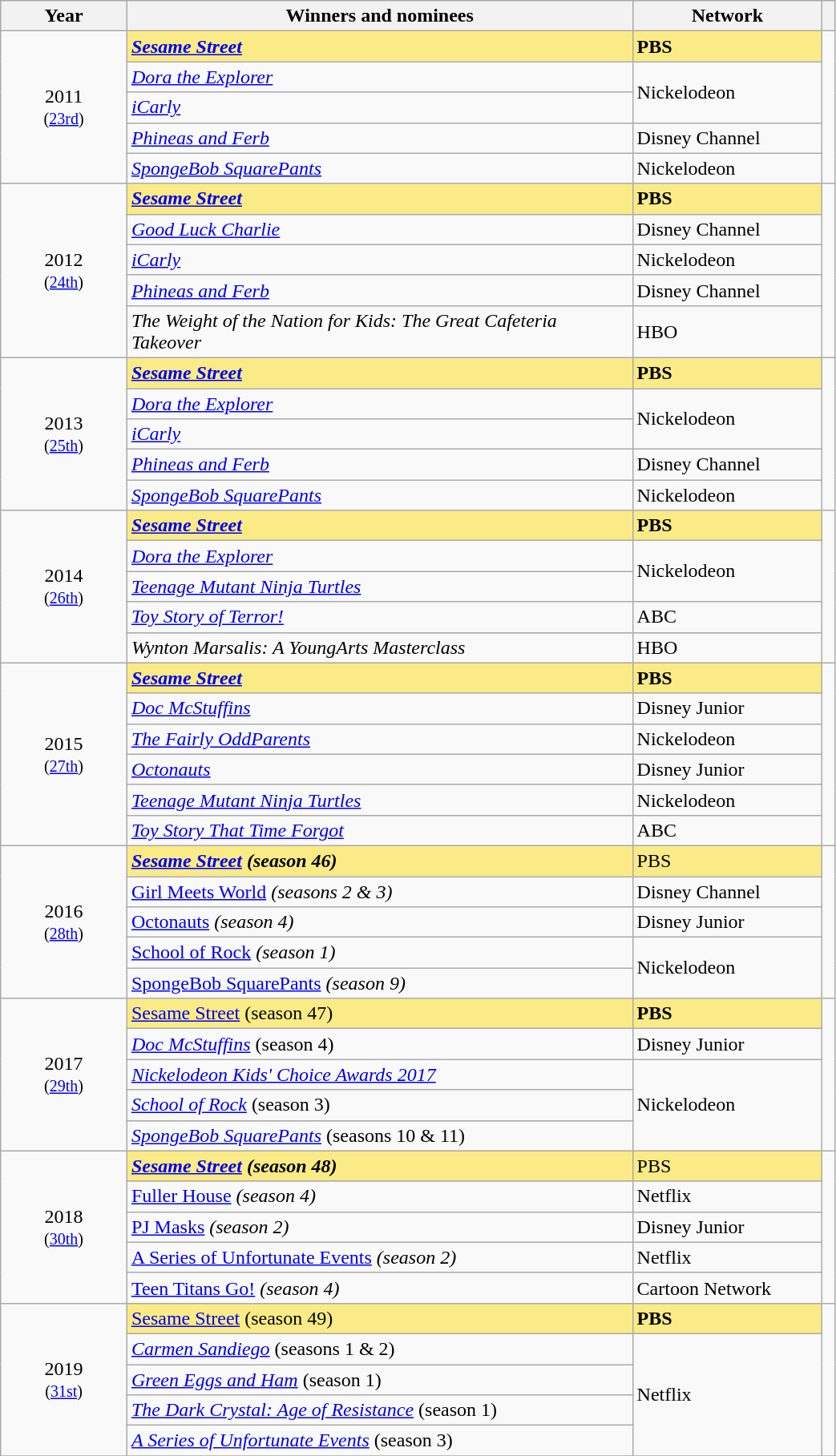<table class="wikitable" width="55%" cellpadding="5">
<tr>
<th width="10%"><strong>Year</strong></th>
<th width="40%"><strong>Winners and nominees</strong></th>
<th width="15%"><strong>Network</strong></th>
<th width="1%"><strong></strong></th>
</tr>
<tr>
<td rowspan="5" style="text-align:center;">2011<br><small>(<a href='#'>23rd</a>)</small></td>
<td style="background:#FAEB86;"><strong><em><a href='#'>Sesame Street</a></em></strong></td>
<td style="background:#FAEB86;"><strong>PBS</strong></td>
<td rowspan="5" style="text-align:center;"></td>
</tr>
<tr>
<td><em><a href='#'>Dora the Explorer</a></em></td>
<td rowspan="2">Nickelodeon</td>
</tr>
<tr>
<td><em><a href='#'>iCarly</a></em></td>
</tr>
<tr>
<td><em><a href='#'>Phineas and Ferb</a></em></td>
<td>Disney Channel</td>
</tr>
<tr>
<td><em><a href='#'>SpongeBob SquarePants</a></em></td>
<td>Nickelodeon</td>
</tr>
<tr>
<td rowspan="5" style="text-align:center;">2012<br><small>(<a href='#'>24th</a>)</small></td>
<td style="background:#FAEB86;"><strong><em><a href='#'>Sesame Street</a></em></strong></td>
<td style="background:#FAEB86;"><strong>PBS</strong></td>
<td rowspan="5" style="text-align:center;"></td>
</tr>
<tr>
<td><em><a href='#'>Good Luck Charlie</a></em></td>
<td>Disney Channel</td>
</tr>
<tr>
<td><em><a href='#'>iCarly</a></em></td>
<td>Nickelodeon</td>
</tr>
<tr>
<td><em><a href='#'>Phineas and Ferb</a></em></td>
<td>Disney Channel</td>
</tr>
<tr>
<td><em>The Weight of the Nation for Kids: The Great Cafeteria Takeover</em></td>
<td>HBO</td>
</tr>
<tr>
<td rowspan="5" style="text-align:center;">2013<br><small>(<a href='#'>25th</a>)</small></td>
<td style="background:#FAEB86;"><strong><em><a href='#'>Sesame Street</a></em></strong></td>
<td style="background:#FAEB86;"><strong>PBS</strong></td>
<td rowspan="5" style="text-align:center;"></td>
</tr>
<tr>
<td><em><a href='#'>Dora the Explorer</a></em></td>
<td rowspan="2">Nickelodeon</td>
</tr>
<tr>
<td><em><a href='#'>iCarly</a></em></td>
</tr>
<tr>
<td><em><a href='#'>Phineas and Ferb</a></em></td>
<td>Disney Channel</td>
</tr>
<tr>
<td><em><a href='#'>SpongeBob SquarePants</a></em></td>
<td>Nickelodeon</td>
</tr>
<tr>
<td rowspan="5" style="text-align:center;">2014<br><small>(<a href='#'>26th</a>)</small></td>
<td style="background:#FAEB86;"><strong><em><a href='#'>Sesame Street</a></em></strong></td>
<td style="background:#FAEB86;"><strong>PBS</strong></td>
<td rowspan="5" style="text-align:center;"></td>
</tr>
<tr>
<td><em><a href='#'>Dora the Explorer</a></em></td>
<td rowspan="2">Nickelodeon</td>
</tr>
<tr>
<td><em><a href='#'>Teenage Mutant Ninja Turtles</a></em></td>
</tr>
<tr>
<td><em><a href='#'>Toy Story of Terror!</a></em></td>
<td>ABC</td>
</tr>
<tr>
<td><em>Wynton Marsalis: A YoungArts Masterclass</em></td>
<td>HBO</td>
</tr>
<tr>
<td rowspan="6" style="text-align:center;">2015<br><small>(<a href='#'>27th</a>)</small></td>
<td style="background:#FAEB86;"><strong><em><a href='#'>Sesame Street</a></em></strong></td>
<td style="background:#FAEB86;"><strong>PBS</strong></td>
<td rowspan="6" style="text-align:center;"></td>
</tr>
<tr>
<td><em><a href='#'>Doc McStuffins</a></em></td>
<td>Disney Junior</td>
</tr>
<tr>
<td><em><a href='#'>The Fairly OddParents</a></em></td>
<td>Nickelodeon</td>
</tr>
<tr>
<td><em><a href='#'>Octonauts</a></em></td>
<td>Disney Junior</td>
</tr>
<tr>
<td><em><a href='#'>Teenage Mutant Ninja Turtles</a></em></td>
<td>Nickelodeon</td>
</tr>
<tr>
<td><em><a href='#'>Toy Story That Time Forgot</a></em></td>
<td>ABC</td>
</tr>
<tr>
<td rowspan="5" style="text-align:center;">2016<br><small>(<a href='#'>28th</a>)</small></td>
<td style="background:#FAEB86;"><strong><em><a href='#'>Sesame Street</a><em> (season 46)<strong></td>
<td style="background:#FAEB86;"></strong>PBS<strong></td>
<td rowspan="5" style="text-align:center;"></td>
</tr>
<tr>
<td></em><a href='#'>Girl Meets World</a><em> (seasons 2 & 3)</td>
<td>Disney Channel</td>
</tr>
<tr>
<td></em><a href='#'>Octonauts</a><em> (season 4)</td>
<td>Disney Junior</td>
</tr>
<tr>
<td></em><a href='#'>School of Rock</a><em> (season 1)</td>
<td rowspan="2">Nickelodeon</td>
</tr>
<tr>
<td></em><a href='#'>SpongeBob SquarePants</a><em> (season 9)</td>
</tr>
<tr>
<td rowspan="5" style="text-align:center;">2017<br><small>(<a href='#'>29th</a>)</small></td>
<td style="background:#FAEB86;"></em></strong><a href='#'>Sesame Street</a></em> (season 47)</strong></td>
<td style="background:#FAEB86;"><strong>PBS</strong></td>
<td rowspan="5" style="text-align:center;"></td>
</tr>
<tr>
<td><em><a href='#'>Doc McStuffins</a></em> (season 4)</td>
<td>Disney Junior</td>
</tr>
<tr>
<td><em><a href='#'>Nickelodeon Kids' Choice Awards 2017</a></em></td>
<td rowspan="3">Nickelodeon</td>
</tr>
<tr>
<td><em><a href='#'>School of Rock</a></em> (season 3)</td>
</tr>
<tr>
<td><em><a href='#'>SpongeBob SquarePants</a></em> (seasons 10 & 11)</td>
</tr>
<tr>
<td rowspan="5" style="text-align:center;">2018<br><small>(<a href='#'>30th</a>)</small></td>
<td style="background:#FAEB86;"><strong><em><a href='#'>Sesame Street</a><em> (season 48)<strong></td>
<td style="background:#FAEB86;"></strong>PBS<strong></td>
<td rowspan="5" style="text-align:center;"></td>
</tr>
<tr>
<td></em><a href='#'>Fuller House</a><em> (season 4)</td>
<td>Netflix</td>
</tr>
<tr>
<td></em><a href='#'>PJ Masks</a><em> (season 2)</td>
<td>Disney Junior</td>
</tr>
<tr>
<td></em><a href='#'>A Series of Unfortunate Events</a><em> (season 2)</td>
<td>Netflix</td>
</tr>
<tr>
<td></em><a href='#'>Teen Titans Go!</a><em> (season 4)</td>
<td>Cartoon Network</td>
</tr>
<tr>
<td rowspan="5" style="text-align:center;">2019<br><small>(<a href='#'>31st</a>)</small></td>
<td style="background:#FAEB86;"></em></strong><a href='#'>Sesame Street</a></em> (season 49)</strong></td>
<td style="background:#FAEB86;"><strong>PBS</strong></td>
<td rowspan="5" style="text-align:center;"></td>
</tr>
<tr>
<td><em><a href='#'>Carmen Sandiego</a></em> (seasons 1 & 2)</td>
<td rowspan="4">Netflix</td>
</tr>
<tr>
<td><em><a href='#'>Green Eggs and Ham</a></em> (season 1)</td>
</tr>
<tr>
<td><em><a href='#'>The Dark Crystal: Age of Resistance</a></em> (season 1)</td>
</tr>
<tr>
<td><em><a href='#'>A Series of Unfortunate Events</a></em> (season 3)</td>
</tr>
<tr>
</tr>
</table>
